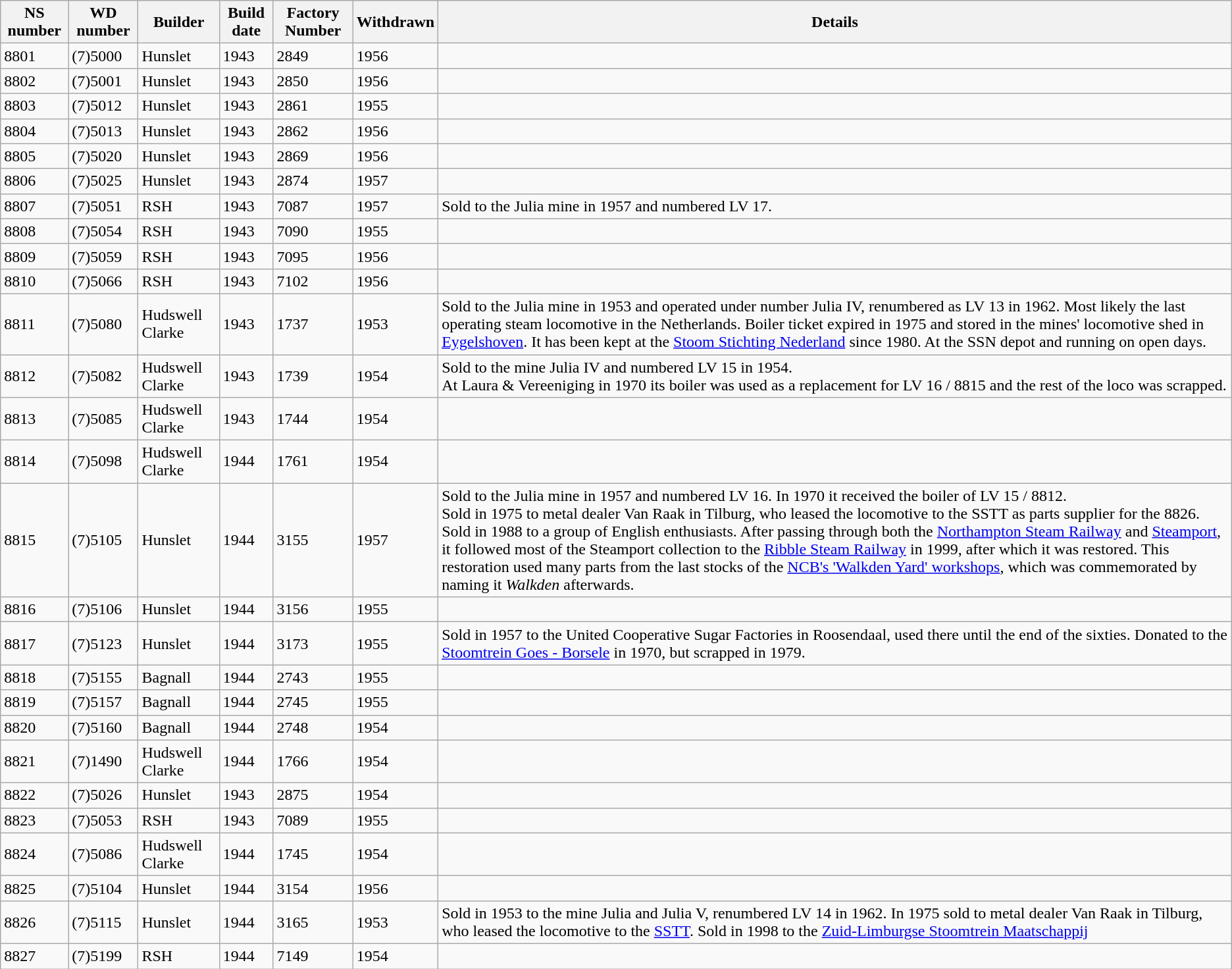<table class="wikitable" style="float">
<tr>
<th>NS number</th>
<th>WD number</th>
<th>Builder</th>
<th>Build date</th>
<th>Factory Number</th>
<th>Withdrawn</th>
<th>Details</th>
</tr>
<tr>
<td>8801</td>
<td>(7)5000</td>
<td>Hunslet</td>
<td>1943</td>
<td>2849</td>
<td>1956</td>
<td></td>
</tr>
<tr>
<td>8802</td>
<td>(7)5001</td>
<td>Hunslet</td>
<td>1943</td>
<td>2850</td>
<td>1956</td>
<td></td>
</tr>
<tr>
<td>8803</td>
<td>(7)5012</td>
<td>Hunslet</td>
<td>1943</td>
<td>2861</td>
<td>1955</td>
<td></td>
</tr>
<tr>
<td>8804</td>
<td>(7)5013</td>
<td>Hunslet</td>
<td>1943</td>
<td>2862</td>
<td>1956</td>
<td></td>
</tr>
<tr>
<td>8805</td>
<td>(7)5020</td>
<td>Hunslet</td>
<td>1943</td>
<td>2869</td>
<td>1956</td>
<td></td>
</tr>
<tr>
<td>8806</td>
<td>(7)5025</td>
<td>Hunslet</td>
<td>1943</td>
<td>2874</td>
<td>1957</td>
<td></td>
</tr>
<tr>
<td>8807</td>
<td>(7)5051</td>
<td>RSH</td>
<td>1943</td>
<td>7087</td>
<td>1957</td>
<td>Sold to the Julia mine in 1957 and numbered LV 17.</td>
</tr>
<tr>
<td>8808</td>
<td>(7)5054</td>
<td>RSH</td>
<td>1943</td>
<td>7090</td>
<td>1955</td>
<td></td>
</tr>
<tr>
<td>8809</td>
<td>(7)5059</td>
<td>RSH</td>
<td>1943</td>
<td>7095</td>
<td>1956</td>
<td></td>
</tr>
<tr>
<td>8810</td>
<td>(7)5066</td>
<td>RSH</td>
<td>1943</td>
<td>7102</td>
<td>1956</td>
<td></td>
</tr>
<tr>
<td>8811</td>
<td>(7)5080</td>
<td>Hudswell Clarke</td>
<td>1943</td>
<td>1737</td>
<td>1953</td>
<td>Sold to the Julia mine in 1953 and operated under number Julia IV, renumbered as LV 13 in 1962. Most likely the last operating steam locomotive in the Netherlands. Boiler ticket expired in 1975 and stored in the mines' locomotive shed in <a href='#'>Eygelshoven</a>. It has been kept at the <a href='#'>Stoom Stichting Nederland</a> since 1980. At the SSN depot and running on open days.</td>
</tr>
<tr>
<td>8812</td>
<td>(7)5082</td>
<td>Hudswell Clarke</td>
<td>1943</td>
<td>1739</td>
<td>1954</td>
<td>Sold to the mine Julia IV and numbered LV 15 in 1954.<br>At Laura & Vereeniging in 1970 its boiler was used as a replacement for LV 16 / 8815 and the rest of the loco was scrapped.</td>
</tr>
<tr>
<td>8813</td>
<td>(7)5085</td>
<td>Hudswell Clarke</td>
<td>1943</td>
<td>1744</td>
<td>1954</td>
<td></td>
</tr>
<tr>
<td>8814</td>
<td>(7)5098</td>
<td>Hudswell Clarke</td>
<td>1944</td>
<td>1761</td>
<td>1954</td>
<td></td>
</tr>
<tr>
<td>8815</td>
<td>(7)5105</td>
<td>Hunslet</td>
<td>1944</td>
<td>3155</td>
<td>1957</td>
<td>Sold to the Julia mine in 1957 and numbered LV 16. In 1970 it received the boiler of LV 15 / 8812.<br>Sold in 1975 to metal dealer Van Raak in Tilburg, who leased the locomotive to the SSTT as parts supplier for the 8826.<br>Sold in 1988 to a group of English enthusiasts. After passing through both the <a href='#'>Northampton Steam Railway</a> and <a href='#'>Steamport</a>, it followed most of the Steamport collection to the <a href='#'>Ribble Steam Railway</a> in 1999, after which it was restored. This restoration used many parts from the last stocks of the <a href='#'>NCB's 'Walkden Yard' workshops</a>, which was commemorated by naming it <em>Walkden</em> afterwards.</td>
</tr>
<tr>
<td>8816</td>
<td>(7)5106</td>
<td>Hunslet</td>
<td>1944</td>
<td>3156</td>
<td>1955</td>
<td></td>
</tr>
<tr>
<td>8817</td>
<td>(7)5123</td>
<td>Hunslet</td>
<td>1944</td>
<td>3173</td>
<td>1955</td>
<td>Sold in 1957 to the United Cooperative Sugar Factories in Roosendaal, used there until the end of the sixties. Donated to the <a href='#'>Stoomtrein Goes - Borsele</a> in 1970, but scrapped in 1979.</td>
</tr>
<tr>
<td>8818</td>
<td>(7)5155</td>
<td>Bagnall</td>
<td>1944</td>
<td>2743</td>
<td>1955</td>
<td></td>
</tr>
<tr>
<td>8819</td>
<td>(7)5157</td>
<td>Bagnall</td>
<td>1944</td>
<td>2745</td>
<td>1955</td>
<td></td>
</tr>
<tr>
<td>8820</td>
<td>(7)5160</td>
<td>Bagnall</td>
<td>1944</td>
<td>2748</td>
<td>1954</td>
<td></td>
</tr>
<tr>
<td>8821</td>
<td>(7)1490</td>
<td>Hudswell Clarke</td>
<td>1944</td>
<td>1766</td>
<td>1954</td>
<td></td>
</tr>
<tr>
<td>8822</td>
<td>(7)5026</td>
<td>Hunslet</td>
<td>1943</td>
<td>2875</td>
<td>1954</td>
<td></td>
</tr>
<tr>
<td>8823</td>
<td>(7)5053</td>
<td>RSH</td>
<td>1943</td>
<td>7089</td>
<td>1955</td>
<td></td>
</tr>
<tr>
<td>8824</td>
<td>(7)5086</td>
<td>Hudswell Clarke</td>
<td>1944</td>
<td>1745</td>
<td>1954</td>
<td></td>
</tr>
<tr>
<td>8825</td>
<td>(7)5104</td>
<td>Hunslet</td>
<td>1944</td>
<td>3154</td>
<td>1956</td>
<td></td>
</tr>
<tr>
<td>8826</td>
<td>(7)5115</td>
<td>Hunslet</td>
<td>1944</td>
<td>3165</td>
<td>1953</td>
<td>Sold in 1953 to the mine Julia and Julia V, renumbered LV 14 in 1962. In 1975 sold to metal dealer Van Raak in Tilburg, who leased the locomotive to the <a href='#'>SSTT</a>. Sold in 1998 to the <a href='#'>Zuid-Limburgse Stoomtrein Maatschappij</a></td>
</tr>
<tr>
<td>8827</td>
<td>(7)5199</td>
<td>RSH</td>
<td>1944</td>
<td>7149</td>
<td>1954</td>
<td></td>
</tr>
</table>
